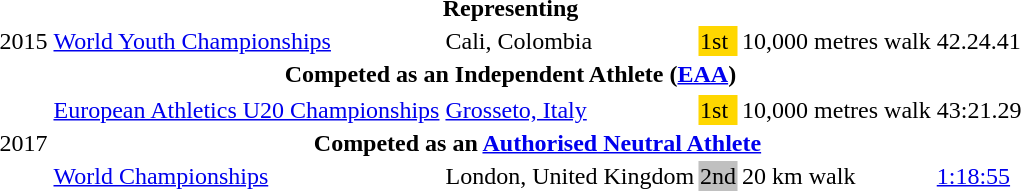<table>
<tr>
<th colspan="6">Representing </th>
</tr>
<tr>
<td>2015</td>
<td><a href='#'>World Youth Championships</a></td>
<td>Cali, Colombia</td>
<td bgcolor=gold>1st</td>
<td>10,000 metres walk</td>
<td>42.24.41</td>
</tr>
<tr>
<th colspan="6">Competed as an Independent Athlete (<a href='#'>EAA</a>)</th>
</tr>
<tr>
</tr>
<tr>
<td rowspan=3>2017</td>
<td><a href='#'>European Athletics U20 Championships</a></td>
<td><a href='#'>Grosseto, Italy</a></td>
<td bgcolor=gold>1st</td>
<td>10,000 metres walk</td>
<td>43:21.29</td>
</tr>
<tr>
<th colspan="5">Competed as an  <a href='#'>Authorised Neutral Athlete</a></th>
</tr>
<tr>
<td><a href='#'>World Championships</a></td>
<td>London, United Kingdom</td>
<td bgcolor=silver>2nd</td>
<td>20 km walk</td>
<td><a href='#'>1:18:55</a></td>
</tr>
</table>
